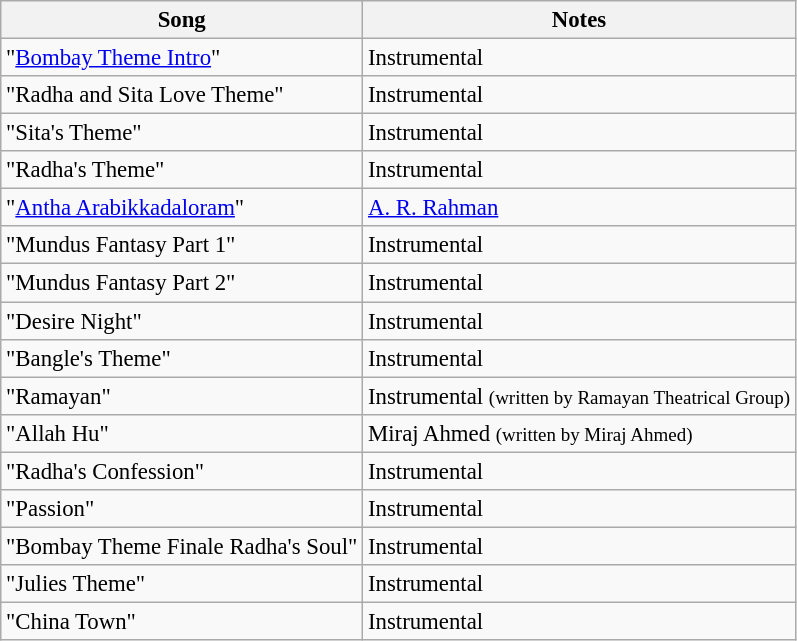<table class="wikitable tracklist" style="font-size:95%;">
<tr>
<th>Song</th>
<th>Notes</th>
</tr>
<tr>
<td>"<a href='#'>Bombay Theme Intro</a>"</td>
<td>Instrumental</td>
</tr>
<tr>
<td>"Radha and Sita Love Theme"</td>
<td>Instrumental</td>
</tr>
<tr>
<td>"Sita's Theme"</td>
<td>Instrumental</td>
</tr>
<tr>
<td>"Radha's Theme"</td>
<td>Instrumental</td>
</tr>
<tr>
<td>"<a href='#'>Antha Arabikkadaloram</a>"</td>
<td><a href='#'>A. R. Rahman</a></td>
</tr>
<tr>
<td>"Mundus Fantasy Part 1"</td>
<td>Instrumental</td>
</tr>
<tr>
<td>"Mundus Fantasy Part 2"</td>
<td>Instrumental</td>
</tr>
<tr>
<td>"Desire Night"</td>
<td>Instrumental</td>
</tr>
<tr>
<td>"Bangle's Theme"</td>
<td>Instrumental</td>
</tr>
<tr>
<td>"Ramayan"</td>
<td>Instrumental <small>(written by Ramayan Theatrical Group)</small></td>
</tr>
<tr>
<td>"Allah Hu"</td>
<td>Miraj Ahmed <small>(written by Miraj Ahmed)</small></td>
</tr>
<tr>
<td>"Radha's Confession"</td>
<td>Instrumental</td>
</tr>
<tr>
<td>"Passion"</td>
<td>Instrumental</td>
</tr>
<tr>
<td>"Bombay Theme Finale Radha's Soul"</td>
<td>Instrumental</td>
</tr>
<tr>
<td>"Julies Theme"</td>
<td>Instrumental</td>
</tr>
<tr>
<td>"China Town"</td>
<td>Instrumental</td>
</tr>
</table>
